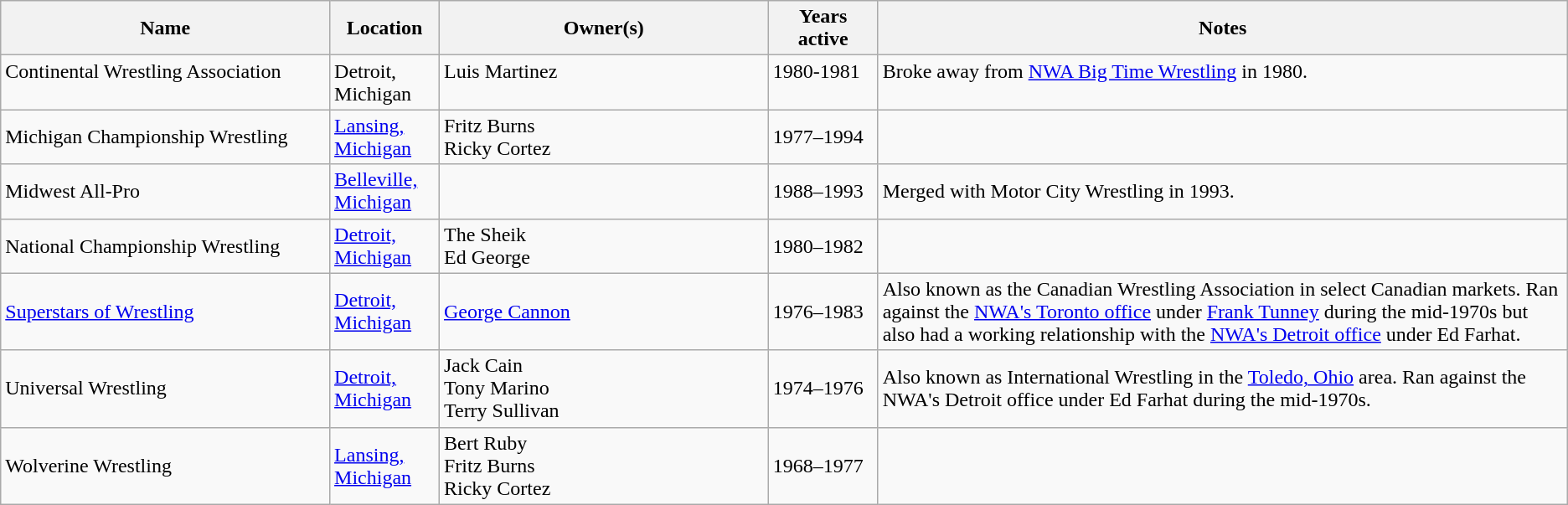<table class=wikitable>
<tr>
<th width="21%">Name</th>
<th width="7%">Location</th>
<th width="21%">Owner(s)</th>
<th width="7%">Years active</th>
<th width="55%">Notes</th>
</tr>
<tr valign="top">
<td>Continental Wrestling Association</td>
<td>Detroit, Michigan</td>
<td>Luis Martinez</td>
<td>1980-1981</td>
<td>Broke away from <a href='#'>NWA Big Time Wrestling</a> in 1980.</td>
</tr>
<tr>
<td>Michigan Championship Wrestling</td>
<td><a href='#'>Lansing, Michigan</a></td>
<td>Fritz Burns<br>Ricky Cortez</td>
<td>1977–1994</td>
<td></td>
</tr>
<tr>
<td>Midwest All-Pro</td>
<td><a href='#'>Belleville, Michigan</a></td>
<td></td>
<td>1988–1993</td>
<td>Merged with Motor City Wrestling in 1993.</td>
</tr>
<tr>
<td>National Championship Wrestling</td>
<td><a href='#'>Detroit, Michigan</a></td>
<td>The Sheik<br>Ed George</td>
<td>1980–1982</td>
<td></td>
</tr>
<tr>
<td><a href='#'>Superstars of Wrestling</a></td>
<td><a href='#'>Detroit, Michigan</a></td>
<td><a href='#'>George Cannon</a></td>
<td>1976–1983</td>
<td>Also known as the Canadian Wrestling Association in select Canadian markets. Ran against the <a href='#'>NWA's Toronto office</a> under <a href='#'>Frank Tunney</a> during the mid-1970s but also had a working relationship with the <a href='#'>NWA's Detroit office</a> under Ed Farhat.</td>
</tr>
<tr>
<td>Universal Wrestling</td>
<td><a href='#'>Detroit, Michigan</a></td>
<td>Jack Cain<br>Tony Marino<br>Terry Sullivan</td>
<td>1974–1976</td>
<td>Also known as International Wrestling in the <a href='#'>Toledo, Ohio</a> area. Ran against the NWA's Detroit office under Ed Farhat during the mid-1970s.</td>
</tr>
<tr>
<td>Wolverine Wrestling</td>
<td><a href='#'>Lansing, Michigan</a></td>
<td>Bert Ruby<br>Fritz Burns<br>Ricky Cortez</td>
<td>1968–1977</td>
<td></td>
</tr>
</table>
